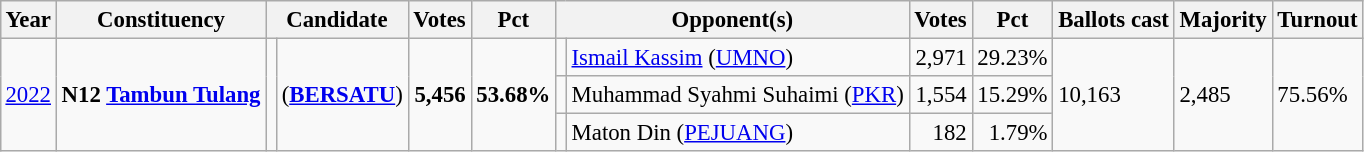<table class="wikitable" style="margin:0.5em ; font-size:95%">
<tr>
<th>Year</th>
<th>Constituency</th>
<th colspan="2">Candidate</th>
<th>Votes</th>
<th>Pct</th>
<th colspan="2">Opponent(s)</th>
<th>Votes</th>
<th>Pct</th>
<th>Ballots cast</th>
<th>Majority</th>
<th>Turnout</th>
</tr>
<tr>
<td rowspan=3><a href='#'>2022</a></td>
<td rowspan=3><strong>N12 <a href='#'>Tambun Tulang</a></strong></td>
<td rowspan=3 bgcolor=></td>
<td rowspan=3> (<a href='#'><strong>BERSATU</strong></a>)</td>
<td rowspan=3 align="right"><strong>5,456</strong></td>
<td rowspan=3><strong>53.68%</strong></td>
<td></td>
<td><a href='#'>Ismail Kassim</a> (<a href='#'>UMNO</a>)</td>
<td align="right">2,971</td>
<td>29.23%</td>
<td rowspan=3>10,163</td>
<td rowspan=3>2,485</td>
<td rowspan=3>75.56%</td>
</tr>
<tr>
<td></td>
<td>Muhammad Syahmi Suhaimi (<a href='#'>PKR</a>)</td>
<td align="right">1,554</td>
<td>15.29%</td>
</tr>
<tr>
<td bgcolor=></td>
<td>Maton Din (<a href='#'>PEJUANG</a>)</td>
<td align="right">182</td>
<td align="right">1.79%</td>
</tr>
</table>
